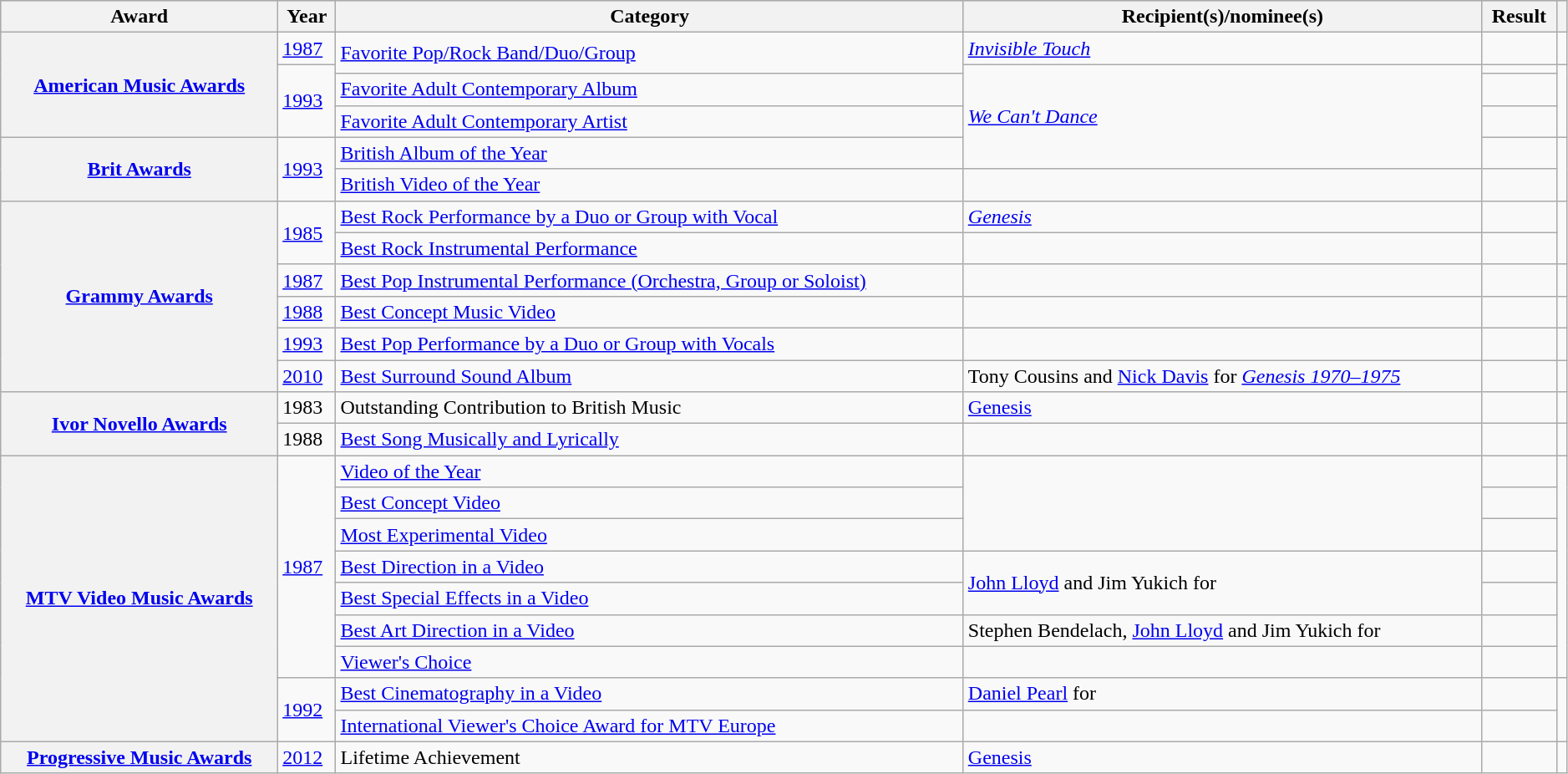<table class="wikitable sortable plainrowheaders" style="width: 99%;">
<tr style="background:#ccc; text-align:center;">
<th scope="col">Award</th>
<th scope="col">Year</th>
<th scope="col">Category</th>
<th scope="col">Recipient(s)/nominee(s)</th>
<th scope="col">Result</th>
<th scope="col" class="unsortable"></th>
</tr>
<tr>
<th scope="row" rowspan="4"><a href='#'>American Music Awards</a> </th>
<td><a href='#'>1987</a></td>
<td rowspan="2"><a href='#'>Favorite Pop/Rock Band/Duo/Group</a></td>
<td><em><a href='#'>Invisible Touch</a></em></td>
<td></td>
<td style="text-align:center;"></td>
</tr>
<tr>
<td rowspan="3"><a href='#'>1993</a></td>
<td rowspan="4"><em><a href='#'>We Can't Dance</a></em></td>
<td></td>
<td rowspan="3" style="text-align:center;"></td>
</tr>
<tr>
<td><a href='#'>Favorite Adult Contemporary Album</a></td>
<td></td>
</tr>
<tr>
<td><a href='#'>Favorite Adult Contemporary Artist</a></td>
<td></td>
</tr>
<tr>
<th scope="row" rowspan="2"><a href='#'>Brit Awards</a> </th>
<td rowspan="2"><a href='#'>1993</a></td>
<td><a href='#'>British Album of the Year</a></td>
<td></td>
<td rowspan="2" style="text-align:center;"></td>
</tr>
<tr>
<td><a href='#'>British Video of the Year</a></td>
<td></td>
<td></td>
</tr>
<tr>
<th scope="row" rowspan="6"><a href='#'>Grammy Awards</a> </th>
<td rowspan="2"><a href='#'>1985</a></td>
<td><a href='#'>Best Rock Performance by a Duo or Group with Vocal</a></td>
<td><em><a href='#'>Genesis</a></em></td>
<td></td>
<td rowspan="2" style="text-align:center;"></td>
</tr>
<tr>
<td><a href='#'>Best Rock Instrumental Performance</a></td>
<td></td>
<td></td>
</tr>
<tr>
<td><a href='#'>1987</a></td>
<td><a href='#'>Best Pop Instrumental Performance (Orchestra, Group or Soloist)</a></td>
<td></td>
<td></td>
<td style="text-align:center;"></td>
</tr>
<tr>
<td><a href='#'>1988</a></td>
<td><a href='#'>Best Concept Music Video</a></td>
<td></td>
<td></td>
<td style="text-align:center;"></td>
</tr>
<tr>
<td><a href='#'>1993</a></td>
<td><a href='#'>Best Pop Performance by a Duo or Group with Vocals</a></td>
<td></td>
<td></td>
<td style="text-align:center;"></td>
</tr>
<tr>
<td><a href='#'>2010</a></td>
<td><a href='#'>Best Surround Sound Album</a></td>
<td>Tony Cousins and <a href='#'>Nick Davis</a> for <em><a href='#'>Genesis 1970–1975</a></em></td>
<td></td>
<td style="text-align:center;"></td>
</tr>
<tr>
<th scope="row" rowspan="2"><a href='#'>Ivor Novello Awards</a> </th>
<td>1983</td>
<td>Outstanding Contribution to British Music</td>
<td><a href='#'>Genesis</a></td>
<td></td>
<td style="text-align:center;"></td>
</tr>
<tr>
<td>1988</td>
<td><a href='#'>Best Song Musically and Lyrically</a></td>
<td></td>
<td></td>
<td style="text-align:center;"></td>
</tr>
<tr>
<th scope="row" rowspan="9"><a href='#'>MTV Video Music Awards</a> </th>
<td rowspan="7"><a href='#'>1987</a></td>
<td><a href='#'>Video of the Year</a></td>
<td rowspan="3"></td>
<td></td>
<td rowspan="7" style="text-align:center;"></td>
</tr>
<tr>
<td><a href='#'>Best Concept Video</a></td>
<td></td>
</tr>
<tr>
<td><a href='#'>Most Experimental Video</a></td>
<td></td>
</tr>
<tr>
<td><a href='#'>Best Direction in a Video</a></td>
<td rowspan="2"><a href='#'>John Lloyd</a> and Jim Yukich for </td>
<td></td>
</tr>
<tr>
<td><a href='#'>Best Special Effects in a Video</a></td>
<td></td>
</tr>
<tr>
<td><a href='#'>Best Art Direction in a Video</a></td>
<td>Stephen Bendelach, <a href='#'>John Lloyd</a> and Jim Yukich for </td>
<td></td>
</tr>
<tr>
<td><a href='#'>Viewer's Choice</a></td>
<td></td>
<td></td>
</tr>
<tr>
<td rowspan="2"><a href='#'>1992</a></td>
<td><a href='#'>Best Cinematography in a Video</a></td>
<td><a href='#'>Daniel Pearl</a> for </td>
<td></td>
<td rowspan="2" style="text-align:center;"></td>
</tr>
<tr>
<td><a href='#'>International Viewer's Choice Award for MTV Europe</a></td>
<td></td>
<td></td>
</tr>
<tr>
<th scope="row"><a href='#'>Progressive Music Awards</a> </th>
<td><a href='#'>2012</a></td>
<td>Lifetime Achievement </td>
<td><a href='#'>Genesis</a></td>
<td></td>
<td style="text-align:center;"></td>
</tr>
</table>
